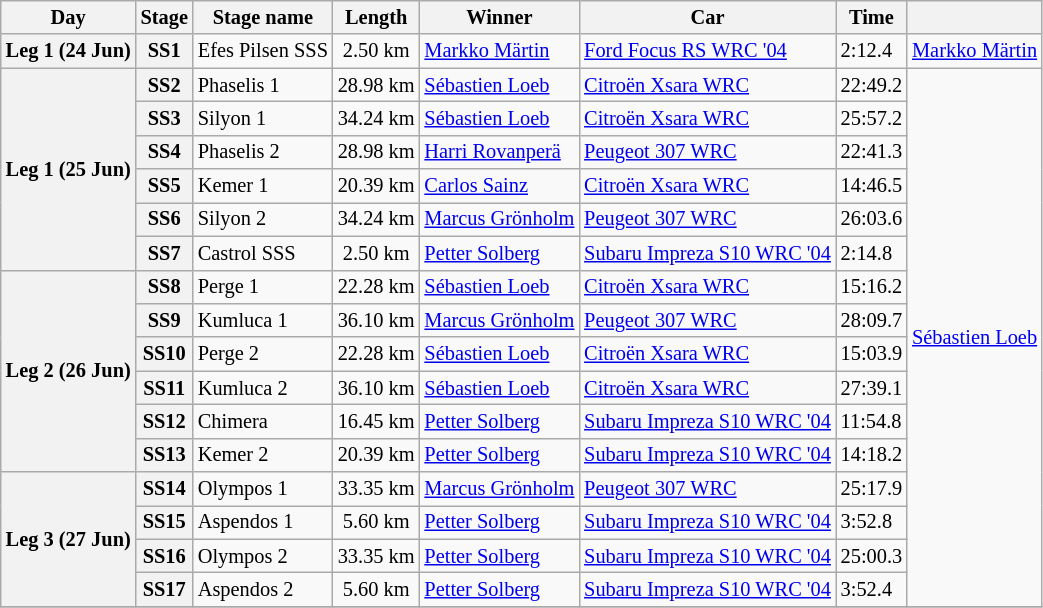<table class="wikitable" style="font-size: 85%;">
<tr>
<th>Day</th>
<th>Stage</th>
<th>Stage name</th>
<th>Length</th>
<th>Winner</th>
<th>Car</th>
<th>Time</th>
<th></th>
</tr>
<tr>
<th rowspan="1">Leg 1 (24 Jun)</th>
<th>SS1</th>
<td>Efes Pilsen SSS</td>
<td align="center">2.50 km</td>
<td> <a href='#'>Markko Märtin</a></td>
<td><a href='#'>Ford Focus RS WRC '04</a></td>
<td>2:12.4</td>
<td rowspan="1"> <a href='#'>Markko Märtin</a></td>
</tr>
<tr>
<th rowspan="6">Leg 1 (25 Jun)</th>
<th>SS2</th>
<td>Phaselis 1</td>
<td align="center">28.98 km</td>
<td> <a href='#'>Sébastien Loeb</a></td>
<td><a href='#'>Citroën Xsara WRC</a></td>
<td>22:49.2</td>
<td rowspan="16"> <a href='#'>Sébastien Loeb</a></td>
</tr>
<tr>
<th>SS3</th>
<td>Silyon 1</td>
<td align="center">34.24 km</td>
<td> <a href='#'>Sébastien Loeb</a></td>
<td><a href='#'>Citroën Xsara WRC</a></td>
<td>25:57.2</td>
</tr>
<tr>
<th>SS4</th>
<td>Phaselis 2</td>
<td align="center">28.98 km</td>
<td> <a href='#'>Harri Rovanperä</a></td>
<td><a href='#'>Peugeot 307 WRC</a></td>
<td>22:41.3</td>
</tr>
<tr>
<th>SS5</th>
<td>Kemer 1</td>
<td align="center">20.39 km</td>
<td> <a href='#'>Carlos Sainz</a></td>
<td><a href='#'>Citroën Xsara WRC</a></td>
<td>14:46.5</td>
</tr>
<tr>
<th>SS6</th>
<td>Silyon 2</td>
<td align="center">34.24 km</td>
<td> <a href='#'>Marcus Grönholm</a></td>
<td><a href='#'>Peugeot 307 WRC</a></td>
<td>26:03.6</td>
</tr>
<tr>
<th>SS7</th>
<td>Castrol SSS</td>
<td align="center">2.50 km</td>
<td> <a href='#'>Petter Solberg</a></td>
<td><a href='#'>Subaru Impreza S10 WRC '04</a></td>
<td>2:14.8</td>
</tr>
<tr>
<th rowspan="6">Leg 2 (26 Jun)</th>
<th>SS8</th>
<td>Perge 1</td>
<td align="center">22.28 km</td>
<td> <a href='#'>Sébastien Loeb</a></td>
<td><a href='#'>Citroën Xsara WRC</a></td>
<td>15:16.2</td>
</tr>
<tr>
<th>SS9</th>
<td>Kumluca 1</td>
<td align="center">36.10 km</td>
<td> <a href='#'>Marcus Grönholm</a></td>
<td><a href='#'>Peugeot 307 WRC</a></td>
<td>28:09.7</td>
</tr>
<tr>
<th>SS10</th>
<td>Perge 2</td>
<td align="center">22.28 km</td>
<td> <a href='#'>Sébastien Loeb</a></td>
<td><a href='#'>Citroën Xsara WRC</a></td>
<td>15:03.9</td>
</tr>
<tr>
<th>SS11</th>
<td>Kumluca 2</td>
<td align="center">36.10 km</td>
<td> <a href='#'>Sébastien Loeb</a></td>
<td><a href='#'>Citroën Xsara WRC</a></td>
<td>27:39.1</td>
</tr>
<tr>
<th>SS12</th>
<td>Chimera</td>
<td align="center">16.45 km</td>
<td> <a href='#'>Petter Solberg</a></td>
<td><a href='#'>Subaru Impreza S10 WRC '04</a></td>
<td>11:54.8</td>
</tr>
<tr>
<th>SS13</th>
<td>Kemer 2</td>
<td align="center">20.39 km</td>
<td> <a href='#'>Petter Solberg</a></td>
<td><a href='#'>Subaru Impreza S10 WRC '04</a></td>
<td>14:18.2</td>
</tr>
<tr>
<th rowspan="4">Leg 3 (27 Jun)</th>
<th>SS14</th>
<td>Olympos 1</td>
<td align="center">33.35 km</td>
<td> <a href='#'>Marcus Grönholm</a></td>
<td><a href='#'>Peugeot 307 WRC</a></td>
<td>25:17.9</td>
</tr>
<tr>
<th>SS15</th>
<td>Aspendos 1</td>
<td align="center">5.60 km</td>
<td> <a href='#'>Petter Solberg</a></td>
<td><a href='#'>Subaru Impreza S10 WRC '04</a></td>
<td>3:52.8</td>
</tr>
<tr>
<th>SS16</th>
<td>Olympos 2</td>
<td align="center">33.35 km</td>
<td> <a href='#'>Petter Solberg</a></td>
<td><a href='#'>Subaru Impreza S10 WRC '04</a></td>
<td>25:00.3</td>
</tr>
<tr>
<th>SS17</th>
<td>Aspendos 2</td>
<td align="center">5.60 km</td>
<td> <a href='#'>Petter Solberg</a></td>
<td><a href='#'>Subaru Impreza S10 WRC '04</a></td>
<td>3:52.4</td>
</tr>
<tr>
</tr>
</table>
